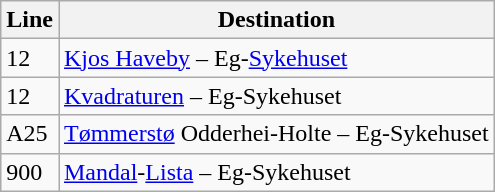<table class="wikitable sortable">
<tr>
<th>Line</th>
<th>Destination</th>
</tr>
<tr>
<td>12</td>
<td><a href='#'>Kjos Haveby</a> –  Eg-<a href='#'>Sykehuset</a></td>
</tr>
<tr>
<td>12</td>
<td><a href='#'>Kvadraturen</a> –  Eg-Sykehuset</td>
</tr>
<tr>
<td>A25</td>
<td><a href='#'>Tømmerstø</a> Odderhei-Holte – Eg-Sykehuset</td>
</tr>
<tr>
<td>900</td>
<td><a href='#'>Mandal</a>-<a href='#'>Lista</a> – Eg-Sykehuset</td>
</tr>
</table>
